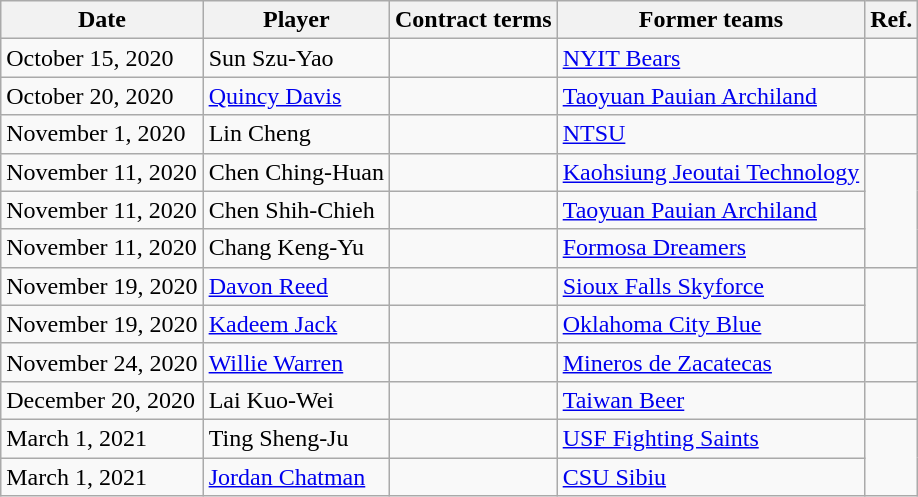<table class="wikitable">
<tr>
<th>Date</th>
<th>Player</th>
<th>Contract terms</th>
<th>Former teams</th>
<th>Ref.</th>
</tr>
<tr>
<td>October 15, 2020</td>
<td>Sun Szu-Yao</td>
<td></td>
<td><a href='#'>NYIT Bears</a></td>
<td></td>
</tr>
<tr>
<td>October 20, 2020</td>
<td><a href='#'>Quincy Davis</a></td>
<td></td>
<td><a href='#'>Taoyuan Pauian Archiland</a></td>
<td></td>
</tr>
<tr>
<td>November 1, 2020</td>
<td>Lin Cheng</td>
<td></td>
<td><a href='#'>NTSU</a></td>
<td></td>
</tr>
<tr>
<td>November 11, 2020</td>
<td>Chen Ching-Huan</td>
<td></td>
<td><a href='#'>Kaohsiung Jeoutai Technology</a></td>
<td rowspan=3></td>
</tr>
<tr>
<td>November 11, 2020</td>
<td>Chen Shih-Chieh</td>
<td></td>
<td><a href='#'>Taoyuan Pauian Archiland</a></td>
</tr>
<tr>
<td>November 11, 2020</td>
<td>Chang Keng-Yu</td>
<td></td>
<td><a href='#'>Formosa Dreamers</a></td>
</tr>
<tr>
<td>November 19, 2020</td>
<td><a href='#'>Davon Reed</a></td>
<td></td>
<td><a href='#'>Sioux Falls Skyforce</a></td>
<td rowspan=2></td>
</tr>
<tr>
<td>November 19, 2020</td>
<td><a href='#'>Kadeem Jack</a></td>
<td></td>
<td><a href='#'>Oklahoma City Blue</a></td>
</tr>
<tr>
<td>November 24, 2020</td>
<td><a href='#'>Willie Warren</a></td>
<td></td>
<td><a href='#'>Mineros de Zacatecas</a></td>
<td></td>
</tr>
<tr>
<td>December 20, 2020</td>
<td>Lai Kuo-Wei</td>
<td></td>
<td><a href='#'>Taiwan Beer</a></td>
<td></td>
</tr>
<tr>
<td>March 1, 2021</td>
<td>Ting Sheng-Ju</td>
<td></td>
<td><a href='#'>USF Fighting Saints</a></td>
<td rowspan=2></td>
</tr>
<tr>
<td>March 1, 2021</td>
<td><a href='#'>Jordan Chatman</a></td>
<td></td>
<td><a href='#'>CSU Sibiu</a></td>
</tr>
</table>
